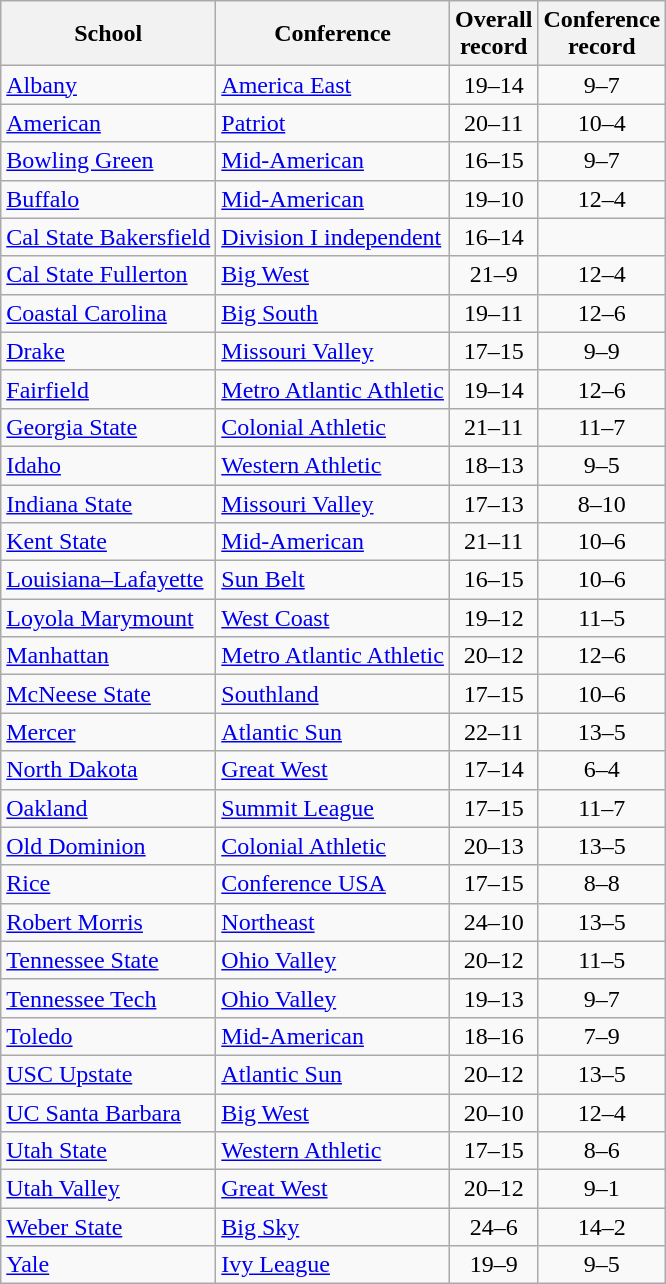<table class="wikitable sortable" style="text-align: center;">
<tr>
<th>School</th>
<th>Conference</th>
<th>Overall<br>record</th>
<th>Conference<br>record</th>
</tr>
<tr>
<td align=left><a href='#'>Albany</a></td>
<td align=left><a href='#'>America East</a></td>
<td>19–14</td>
<td>9–7</td>
</tr>
<tr>
<td align=left><a href='#'>American</a></td>
<td align=left><a href='#'>Patriot</a></td>
<td>20–11</td>
<td>10–4</td>
</tr>
<tr>
<td align=left><a href='#'>Bowling Green</a></td>
<td align=left><a href='#'>Mid-American</a></td>
<td>16–15</td>
<td>9–7</td>
</tr>
<tr>
<td align=left><a href='#'>Buffalo</a></td>
<td align=left><a href='#'>Mid-American</a></td>
<td>19–10</td>
<td>12–4</td>
</tr>
<tr>
<td align=left><a href='#'>Cal State Bakersfield</a></td>
<td align=left><a href='#'>Division I independent</a></td>
<td>16–14</td>
<td></td>
</tr>
<tr>
<td align=left><a href='#'>Cal State Fullerton</a></td>
<td align=left><a href='#'>Big West</a></td>
<td>21–9</td>
<td>12–4</td>
</tr>
<tr>
<td align=left><a href='#'>Coastal Carolina</a></td>
<td align=left><a href='#'>Big South</a></td>
<td>19–11</td>
<td>12–6</td>
</tr>
<tr>
<td align=left><a href='#'>Drake</a></td>
<td align=left><a href='#'>Missouri Valley</a></td>
<td>17–15</td>
<td>9–9</td>
</tr>
<tr>
<td align=left><a href='#'>Fairfield</a></td>
<td align=left><a href='#'>Metro Atlantic Athletic</a></td>
<td>19–14</td>
<td>12–6</td>
</tr>
<tr>
<td align=left><a href='#'>Georgia State</a></td>
<td align=left><a href='#'>Colonial Athletic</a></td>
<td>21–11</td>
<td>11–7</td>
</tr>
<tr>
<td align=left><a href='#'>Idaho</a></td>
<td align=left><a href='#'>Western Athletic</a></td>
<td>18–13</td>
<td>9–5</td>
</tr>
<tr>
<td align=left><a href='#'>Indiana State</a></td>
<td align=left><a href='#'>Missouri Valley</a></td>
<td>17–13</td>
<td>8–10</td>
</tr>
<tr>
<td align=left><a href='#'>Kent State</a></td>
<td align=left><a href='#'>Mid-American</a></td>
<td>21–11</td>
<td>10–6</td>
</tr>
<tr>
<td align=left><a href='#'>Louisiana–Lafayette</a></td>
<td align=left><a href='#'>Sun Belt</a></td>
<td>16–15</td>
<td>10–6</td>
</tr>
<tr>
<td align=left><a href='#'>Loyola Marymount</a></td>
<td align=left><a href='#'>West Coast</a></td>
<td>19–12</td>
<td>11–5</td>
</tr>
<tr>
<td align=left><a href='#'>Manhattan</a></td>
<td align=left><a href='#'>Metro Atlantic Athletic</a></td>
<td>20–12</td>
<td>12–6</td>
</tr>
<tr>
<td align=left><a href='#'>McNeese State</a></td>
<td align=left><a href='#'>Southland</a></td>
<td>17–15</td>
<td>10–6</td>
</tr>
<tr>
<td align=left><a href='#'>Mercer</a></td>
<td align=left><a href='#'>Atlantic Sun</a></td>
<td>22–11</td>
<td>13–5</td>
</tr>
<tr>
<td align=left><a href='#'>North Dakota</a></td>
<td align=left><a href='#'>Great West</a></td>
<td>17–14</td>
<td>6–4</td>
</tr>
<tr>
<td align=left><a href='#'>Oakland</a></td>
<td align=left><a href='#'>Summit League</a></td>
<td>17–15</td>
<td>11–7</td>
</tr>
<tr>
<td align=left><a href='#'>Old Dominion</a></td>
<td align=left><a href='#'>Colonial Athletic</a></td>
<td>20–13</td>
<td>13–5</td>
</tr>
<tr>
<td align=left><a href='#'>Rice</a></td>
<td align=left><a href='#'>Conference USA</a></td>
<td>17–15</td>
<td>8–8</td>
</tr>
<tr>
<td align=left><a href='#'>Robert Morris</a></td>
<td align=left><a href='#'>Northeast</a></td>
<td>24–10</td>
<td>13–5</td>
</tr>
<tr>
<td align=left><a href='#'>Tennessee State</a></td>
<td align=left><a href='#'>Ohio Valley</a></td>
<td>20–12</td>
<td>11–5</td>
</tr>
<tr>
<td align=left><a href='#'>Tennessee Tech</a></td>
<td align=left><a href='#'>Ohio Valley</a></td>
<td>19–13</td>
<td>9–7</td>
</tr>
<tr>
<td align=left><a href='#'>Toledo</a></td>
<td align=left><a href='#'>Mid-American</a></td>
<td>18–16</td>
<td>7–9</td>
</tr>
<tr>
<td align=left><a href='#'>USC Upstate</a></td>
<td align=left><a href='#'>Atlantic Sun</a></td>
<td>20–12</td>
<td>13–5</td>
</tr>
<tr>
<td align=left><a href='#'>UC Santa Barbara</a></td>
<td align=left><a href='#'>Big West</a></td>
<td>20–10</td>
<td>12–4</td>
</tr>
<tr>
<td align=left><a href='#'>Utah State</a></td>
<td align=left><a href='#'>Western Athletic</a></td>
<td>17–15</td>
<td>8–6</td>
</tr>
<tr>
<td align=left><a href='#'>Utah Valley</a></td>
<td align=left><a href='#'>Great West</a></td>
<td>20–12</td>
<td>9–1</td>
</tr>
<tr>
<td align=left><a href='#'>Weber State</a></td>
<td align=left><a href='#'>Big Sky</a></td>
<td>24–6</td>
<td>14–2</td>
</tr>
<tr>
<td align=left><a href='#'>Yale</a></td>
<td align=left><a href='#'>Ivy League</a></td>
<td>19–9</td>
<td>9–5</td>
</tr>
</table>
